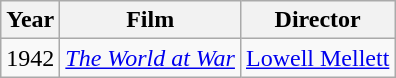<table class="wikitable">
<tr>
<th>Year</th>
<th>Film</th>
<th>Director</th>
</tr>
<tr>
<td>1942</td>
<td><em><a href='#'>The World at War</a></em></td>
<td><a href='#'>Lowell Mellett</a></td>
</tr>
</table>
